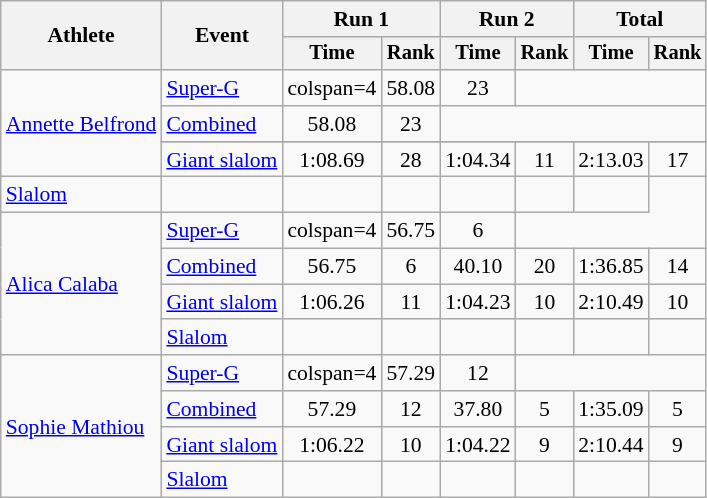<table class="wikitable" style="font-size:90%">
<tr>
<th rowspan=2>Athlete</th>
<th rowspan=2>Event</th>
<th colspan=2>Run 1</th>
<th colspan=2>Run 2</th>
<th colspan=2>Total</th>
</tr>
<tr style="font-size:95%">
<th>Time</th>
<th>Rank</th>
<th>Time</th>
<th>Rank</th>
<th>Time</th>
<th>Rank</th>
</tr>
<tr align=center>
<td align="left" rowspan="4"><a href='#'>Annette Belfrond</a></td>
<td align="left"><a href='#'>Super-G</a></td>
<td>colspan=4</td>
<td>58.08</td>
<td>23</td>
</tr>
<tr align=center>
<td align="left"><a href='#'>Combined</a></td>
<td>58.08</td>
<td>23</td>
<td colspan=4></td>
</tr>
<tr>
</tr>
<tr align=center>
<td align="left"><a href='#'>Giant slalom</a></td>
<td>1:08.69</td>
<td>28</td>
<td>1:04.34</td>
<td>11</td>
<td>2:13.03</td>
<td>17</td>
</tr>
<tr>
<td align="left"><a href='#'>Slalom</a></td>
<td></td>
<td></td>
<td></td>
<td></td>
<td></td>
<td></td>
</tr>
<tr align=center>
<td align="left" rowspan="4"><a href='#'>Alica Calaba</a></td>
<td align="left"><a href='#'>Super-G</a></td>
<td>colspan=4</td>
<td>56.75</td>
<td>6</td>
</tr>
<tr align=center>
<td align="left"><a href='#'>Combined</a></td>
<td>56.75</td>
<td>6</td>
<td>40.10</td>
<td>20</td>
<td>1:36.85</td>
<td>14</td>
</tr>
<tr align=center>
<td align="left"><a href='#'>Giant slalom</a></td>
<td>1:06.26</td>
<td>11</td>
<td>1:04.23</td>
<td>10</td>
<td>2:10.49</td>
<td>10</td>
</tr>
<tr>
<td align="left"><a href='#'>Slalom</a></td>
<td></td>
<td></td>
<td></td>
<td></td>
<td></td>
<td></td>
</tr>
<tr align=center>
<td align="left" rowspan="4"><a href='#'>Sophie Mathiou</a></td>
<td align="left"><a href='#'>Super-G</a></td>
<td>colspan=4</td>
<td>57.29</td>
<td>12</td>
</tr>
<tr align=center>
<td align="left"><a href='#'>Combined</a></td>
<td>57.29</td>
<td>12</td>
<td>37.80</td>
<td>5</td>
<td>1:35.09</td>
<td>5</td>
</tr>
<tr align=center>
<td align="left"><a href='#'>Giant slalom</a></td>
<td>1:06.22</td>
<td>10</td>
<td>1:04.22</td>
<td>9</td>
<td>2:10.44</td>
<td>9</td>
</tr>
<tr>
<td align="left"><a href='#'>Slalom</a></td>
<td></td>
<td></td>
<td></td>
<td></td>
<td></td>
<td></td>
</tr>
</table>
